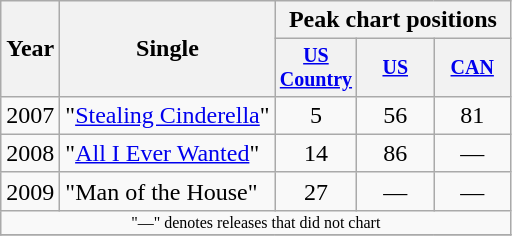<table class="wikitable" style="text-align:center;">
<tr>
<th rowspan="2">Year</th>
<th rowspan="2">Single</th>
<th colspan="3">Peak chart positions</th>
</tr>
<tr style=font-size:smaller;>
<th width="45"><a href='#'>US Country</a></th>
<th width="45"><a href='#'>US</a></th>
<th width="45"><a href='#'>CAN</a></th>
</tr>
<tr>
<td>2007</td>
<td align="left">"<a href='#'>Stealing Cinderella</a>"</td>
<td>5</td>
<td>56</td>
<td>81</td>
</tr>
<tr>
<td>2008</td>
<td align="left">"<a href='#'>All I Ever Wanted</a>"</td>
<td>14</td>
<td>86</td>
<td>—</td>
</tr>
<tr>
<td>2009</td>
<td align="left">"Man of the House"</td>
<td>27</td>
<td>—</td>
<td>—</td>
</tr>
<tr>
<td colspan="5" style="font-size:8pt">"—" denotes releases that did not chart</td>
</tr>
<tr>
</tr>
</table>
